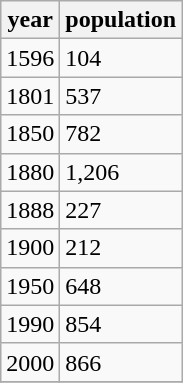<table class="wikitable">
<tr>
<th>year</th>
<th>population</th>
</tr>
<tr>
<td>1596</td>
<td>104</td>
</tr>
<tr>
<td>1801</td>
<td>537</td>
</tr>
<tr>
<td>1850</td>
<td>782</td>
</tr>
<tr>
<td>1880</td>
<td>1,206</td>
</tr>
<tr>
<td>1888</td>
<td>227</td>
</tr>
<tr>
<td>1900</td>
<td>212</td>
</tr>
<tr>
<td>1950</td>
<td>648</td>
</tr>
<tr>
<td>1990</td>
<td>854</td>
</tr>
<tr>
<td>2000</td>
<td>866</td>
</tr>
<tr>
</tr>
</table>
